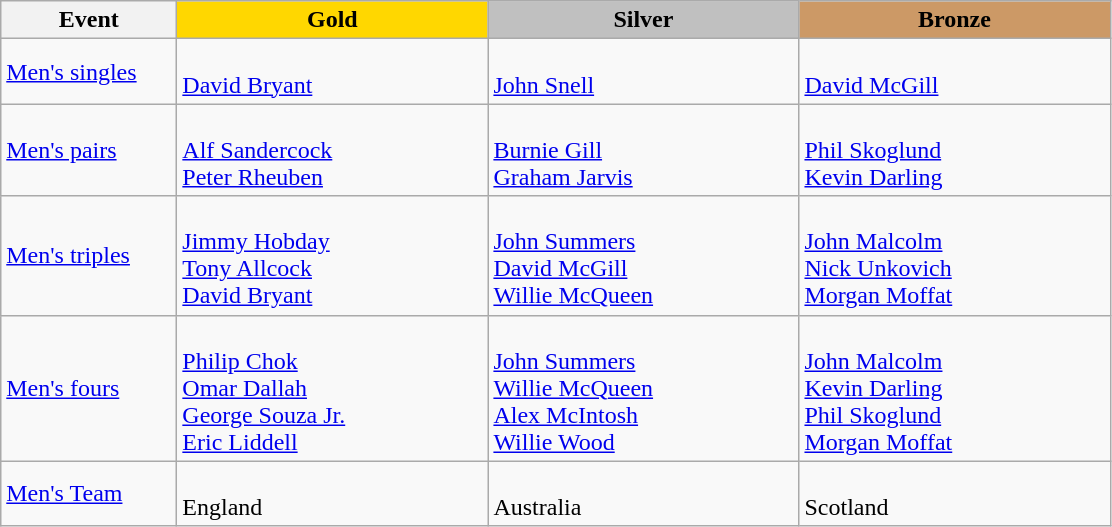<table class="wikitable" style="font-size: 100%">
<tr>
<th width=110>Event</th>
<th width=200 style="background-color: gold;">Gold</th>
<th width=200 style="background-color: silver;">Silver</th>
<th width=200 style="background-color: #cc9966;">Bronze</th>
</tr>
<tr>
<td><a href='#'>Men's singles</a></td>
<td><br> <a href='#'>David Bryant</a></td>
<td><br> <a href='#'>John Snell</a></td>
<td><br> <a href='#'>David McGill</a></td>
</tr>
<tr>
<td><a href='#'>Men's pairs</a></td>
<td> <br><a href='#'>Alf Sandercock</a> <br> <a href='#'>Peter Rheuben</a></td>
<td> <br><a href='#'>Burnie Gill</a> <br> <a href='#'>Graham Jarvis</a></td>
<td> <br>     <a href='#'>Phil Skoglund</a> <br> <a href='#'>Kevin Darling</a></td>
</tr>
<tr>
<td><a href='#'>Men's triples</a></td>
<td><br> <a href='#'>Jimmy Hobday</a><br> <a href='#'>Tony Allcock</a> <br> <a href='#'>David Bryant</a></td>
<td><br> <a href='#'>John Summers</a><br> <a href='#'>David McGill</a> <br> <a href='#'>Willie McQueen</a></td>
<td><br> <a href='#'>John Malcolm</a><br> <a href='#'>Nick Unkovich</a> <br> <a href='#'>Morgan Moffat</a></td>
</tr>
<tr>
<td><a href='#'>Men's fours</a></td>
<td> <br><a href='#'>Philip Chok</a><br> <a href='#'>Omar Dallah</a><br> <a href='#'>George Souza Jr.</a> <br> <a href='#'>Eric Liddell</a></td>
<td> <br><a href='#'>John Summers</a><br> <a href='#'>Willie McQueen</a><br> <a href='#'>Alex McIntosh</a> <br> <a href='#'>Willie Wood</a></td>
<td><br> <a href='#'>John Malcolm</a><br> <a href='#'>Kevin Darling</a><br> <a href='#'>Phil Skoglund</a> <br> <a href='#'>Morgan Moffat</a></td>
</tr>
<tr>
<td><a href='#'>Men's Team</a></td>
<td> <br>England</td>
<td><br>Australia</td>
<td> <br> Scotland</td>
</tr>
</table>
